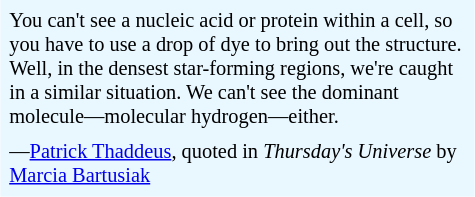<table class="toccolours" style="float: right; margin-left: 1em; margin-right: 2em; font-size: 85%; background:#E9F7FF; color:black; width:28em; max-width: 25%;" cellspacing="5">
<tr>
<td style="text-align: left;">You can't see a nucleic acid or protein within a cell, so you have to use a drop of dye to bring out the structure. Well, in the densest star-forming regions, we're caught in a similar situation. We can't see the dominant molecule—molecular hydrogen—either.</td>
</tr>
<tr>
<td style="text-align: left;">—<a href='#'>Patrick Thaddeus</a>, quoted in <em>Thursday's Universe</em> by <a href='#'>Marcia Bartusiak</a></td>
</tr>
</table>
